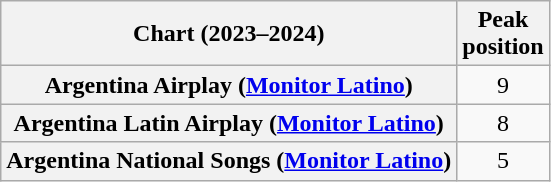<table class="wikitable sortable plainrowheaders" style="text-align:center">
<tr>
<th scope="col">Chart (2023–2024)</th>
<th scope="col">Peak<br>position</th>
</tr>
<tr>
<th scope="row">Argentina Airplay (<a href='#'>Monitor Latino</a>)</th>
<td>9</td>
</tr>
<tr>
<th scope="row">Argentina Latin Airplay (<a href='#'>Monitor Latino</a>)</th>
<td>8</td>
</tr>
<tr>
<th scope="row">Argentina National Songs (<a href='#'>Monitor Latino</a>)</th>
<td>5</td>
</tr>
</table>
